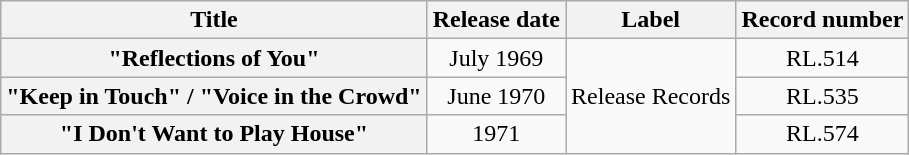<table class="wikitable plainrowheaders" style="text-align:center;">
<tr>
<th scope="col">Title</th>
<th scope="col">Release date</th>
<th scope="col">Label</th>
<th scope="col">Record number</th>
</tr>
<tr>
<th scope="row">"Reflections of You"</th>
<td>July 1969</td>
<td rowspan="3">Release Records</td>
<td>RL.514</td>
</tr>
<tr>
<th scope="row">"Keep in Touch" / "Voice in the Crowd"</th>
<td>June 1970</td>
<td>RL.535</td>
</tr>
<tr>
<th scope="row">"I Don't Want to Play House"</th>
<td>1971</td>
<td>RL.574</td>
</tr>
</table>
